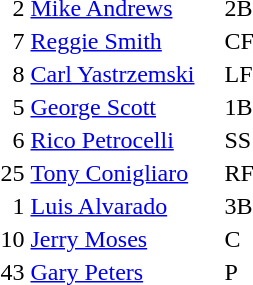<table>
<tr>
<td>  2</td>
<td><a href='#'>Mike Andrews</a></td>
<td>2B</td>
</tr>
<tr>
<td>  7</td>
<td><a href='#'>Reggie Smith</a></td>
<td>CF</td>
</tr>
<tr>
<td>  8</td>
<td><a href='#'>Carl Yastrzemski</a>    </td>
<td>LF</td>
</tr>
<tr>
<td>  5</td>
<td><a href='#'>George Scott</a></td>
<td>1B</td>
</tr>
<tr>
<td>  6</td>
<td><a href='#'>Rico Petrocelli</a></td>
<td>SS</td>
</tr>
<tr>
<td>25</td>
<td><a href='#'>Tony Conigliaro</a></td>
<td>RF</td>
</tr>
<tr>
<td>  1</td>
<td><a href='#'>Luis Alvarado</a></td>
<td>3B</td>
</tr>
<tr>
<td>10</td>
<td><a href='#'>Jerry Moses</a></td>
<td>C</td>
</tr>
<tr>
<td>43</td>
<td><a href='#'>Gary Peters</a></td>
<td>P</td>
</tr>
</table>
